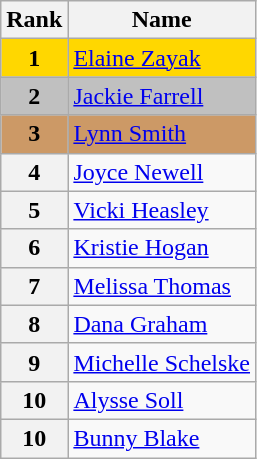<table class="wikitable">
<tr>
<th>Rank</th>
<th>Name</th>
</tr>
<tr bgcolor="gold">
<td align="center"><strong>1</strong></td>
<td><a href='#'>Elaine Zayak</a></td>
</tr>
<tr bgcolor="silver">
<td align="center"><strong>2</strong></td>
<td><a href='#'>Jackie Farrell</a></td>
</tr>
<tr bgcolor="cc9966">
<td align="center"><strong>3</strong></td>
<td><a href='#'>Lynn Smith</a></td>
</tr>
<tr>
<th>4</th>
<td><a href='#'>Joyce Newell</a></td>
</tr>
<tr>
<th>5</th>
<td><a href='#'>Vicki Heasley</a></td>
</tr>
<tr>
<th>6</th>
<td><a href='#'>Kristie Hogan</a></td>
</tr>
<tr>
<th>7</th>
<td><a href='#'>Melissa Thomas</a></td>
</tr>
<tr>
<th>8</th>
<td><a href='#'>Dana Graham</a></td>
</tr>
<tr>
<th>9</th>
<td><a href='#'>Michelle Schelske</a></td>
</tr>
<tr>
<th>10</th>
<td><a href='#'>Alysse Soll</a></td>
</tr>
<tr>
<th>10</th>
<td><a href='#'>Bunny Blake</a></td>
</tr>
</table>
